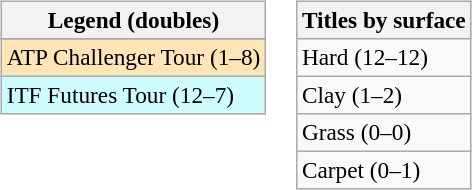<table>
<tr valign=top>
<td><br><table class=wikitable style=font-size:97%>
<tr>
<th>Legend (doubles)</th>
</tr>
<tr bgcolor=e5d1cb>
</tr>
<tr bgcolor=moccasin>
<td>ATP Challenger Tour (1–8)</td>
</tr>
<tr bgcolor=cffcff>
<td>ITF Futures Tour (12–7)</td>
</tr>
</table>
</td>
<td><br><table class=wikitable style=font-size:97%>
<tr>
<th>Titles by surface</th>
</tr>
<tr>
<td>Hard (12–12)</td>
</tr>
<tr>
<td>Clay (1–2)</td>
</tr>
<tr>
<td>Grass (0–0)</td>
</tr>
<tr>
<td>Carpet (0–1)</td>
</tr>
</table>
</td>
</tr>
</table>
